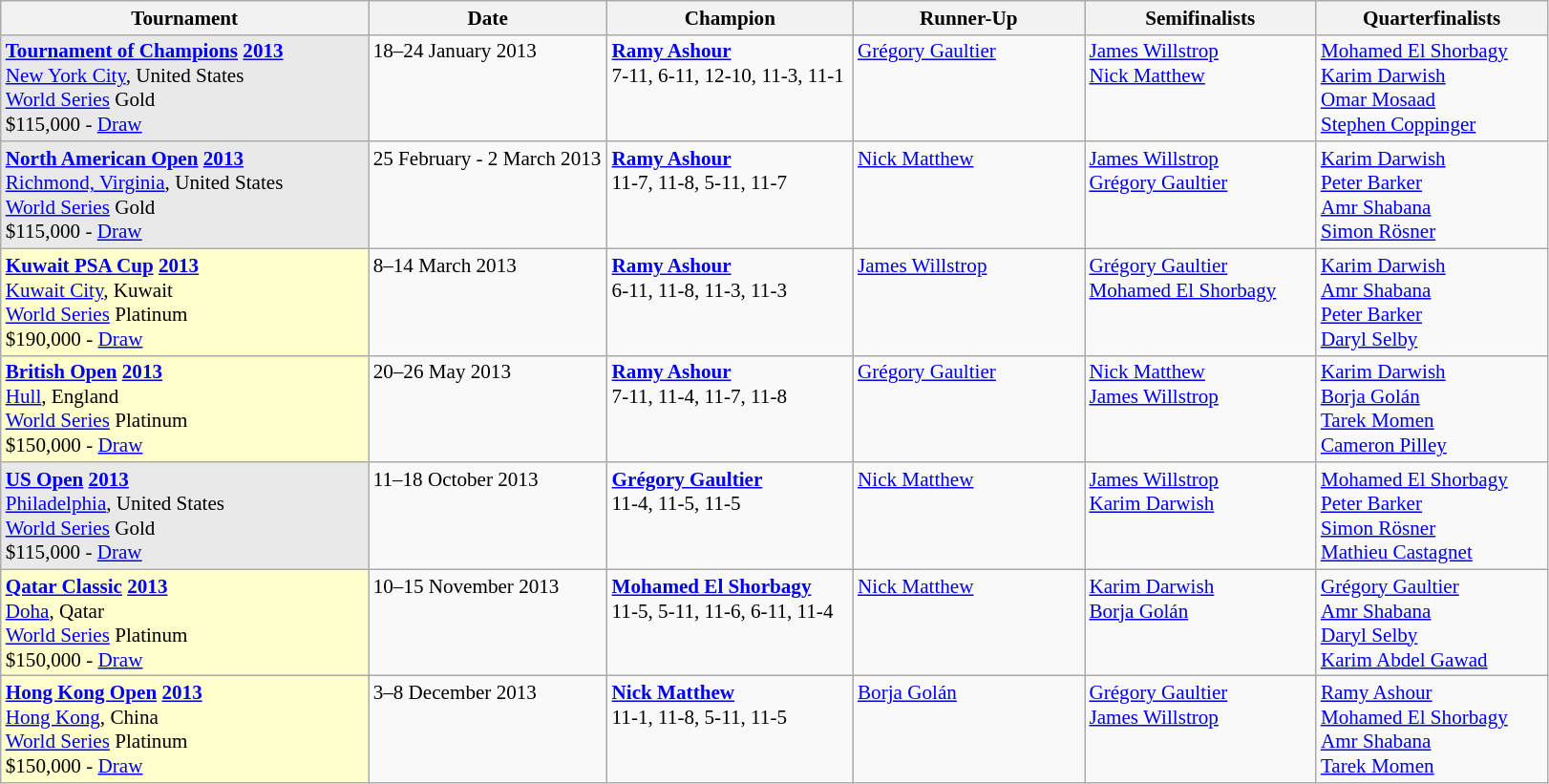<table class="wikitable" style="font-size:88%">
<tr>
<th width=250>Tournament</th>
<th width=160>Date</th>
<th width=165>Champion</th>
<th width=155>Runner-Up</th>
<th width=155>Semifinalists</th>
<th width=155>Quarterfinalists</th>
</tr>
<tr valign=top>
<td style="background:#E9E9E9;"><strong><a href='#'>Tournament of Champions</a> <a href='#'>2013</a></strong><br> <a href='#'>New York City</a>, United States<br><a href='#'>World Series</a> Gold<br>$115,000 - <a href='#'>Draw</a></td>
<td>18–24 January 2013</td>
<td> <strong><a href='#'>Ramy Ashour</a></strong><br>7-11, 6-11, 12-10, 11-3, 11-1</td>
<td> <a href='#'>Grégory Gaultier</a></td>
<td> <a href='#'>James Willstrop</a><br> <a href='#'>Nick Matthew</a></td>
<td> <a href='#'>Mohamed El Shorbagy</a><br> <a href='#'>Karim Darwish</a><br> <a href='#'>Omar Mosaad</a><br> <a href='#'>Stephen Coppinger</a></td>
</tr>
<tr valign=top>
<td style="background:#E9E9E9;"><strong><a href='#'>North American Open</a> <a href='#'>2013</a></strong><br> <a href='#'>Richmond, Virginia</a>, United States<br><a href='#'>World Series</a> Gold<br>$115,000 - <a href='#'>Draw</a></td>
<td>25 February - 2 March 2013</td>
<td> <strong><a href='#'>Ramy Ashour</a></strong><br>11-7, 11-8, 5-11, 11-7</td>
<td> <a href='#'>Nick Matthew</a></td>
<td> <a href='#'>James Willstrop</a><br> <a href='#'>Grégory Gaultier</a></td>
<td> <a href='#'>Karim Darwish</a><br> <a href='#'>Peter Barker</a><br> <a href='#'>Amr Shabana</a><br> <a href='#'>Simon Rösner</a></td>
</tr>
<tr valign=top>
<td style="background:#ffc;"><strong><a href='#'>Kuwait PSA Cup</a> <a href='#'>2013</a></strong><br> <a href='#'>Kuwait City</a>, Kuwait<br><a href='#'>World Series</a> Platinum<br>$190,000 - <a href='#'>Draw</a></td>
<td>8–14 March 2013</td>
<td> <strong><a href='#'>Ramy Ashour</a></strong><br>6-11, 11-8, 11-3, 11-3</td>
<td> <a href='#'>James Willstrop</a></td>
<td> <a href='#'>Grégory Gaultier</a><br> <a href='#'>Mohamed El Shorbagy</a></td>
<td> <a href='#'>Karim Darwish</a><br> <a href='#'>Amr Shabana</a><br> <a href='#'>Peter Barker</a><br> <a href='#'>Daryl Selby</a></td>
</tr>
<tr valign=top>
<td style="background:#ffc;"><strong><a href='#'>British Open</a> <a href='#'>2013</a></strong><br> <a href='#'>Hull</a>, England<br><a href='#'>World Series</a> Platinum<br>$150,000 - <a href='#'>Draw</a></td>
<td>20–26 May 2013</td>
<td> <strong><a href='#'>Ramy Ashour</a></strong><br>7-11, 11-4, 11-7, 11-8</td>
<td> <a href='#'>Grégory Gaultier</a></td>
<td> <a href='#'>Nick Matthew</a><br> <a href='#'>James Willstrop</a></td>
<td> <a href='#'>Karim Darwish</a><br> <a href='#'>Borja Golán</a><br> <a href='#'>Tarek Momen</a><br> <a href='#'>Cameron Pilley</a></td>
</tr>
<tr valign=top>
<td style="background:#E9E9E9;"><strong><a href='#'>US Open</a> <a href='#'>2013</a></strong><br> <a href='#'>Philadelphia</a>, United States<br><a href='#'>World Series</a> Gold<br>$115,000 - <a href='#'>Draw</a></td>
<td>11–18 October 2013</td>
<td> <strong><a href='#'>Grégory Gaultier</a></strong><br>11-4, 11-5, 11-5</td>
<td> <a href='#'>Nick Matthew</a></td>
<td> <a href='#'>James Willstrop</a><br> <a href='#'>Karim Darwish</a></td>
<td> <a href='#'>Mohamed El Shorbagy</a><br> <a href='#'>Peter Barker</a><br> <a href='#'>Simon Rösner</a><br> <a href='#'>Mathieu Castagnet</a></td>
</tr>
<tr valign=top>
<td style="background:#ffc;"><strong><a href='#'>Qatar Classic</a> <a href='#'>2013</a></strong><br> <a href='#'>Doha</a>, Qatar<br><a href='#'>World Series</a> Platinum<br>$150,000 - <a href='#'>Draw</a></td>
<td>10–15 November 2013</td>
<td> <strong><a href='#'>Mohamed El Shorbagy</a></strong><br>11-5, 5-11, 11-6, 6-11, 11-4</td>
<td> <a href='#'>Nick Matthew</a></td>
<td> <a href='#'>Karim Darwish</a><br> <a href='#'>Borja Golán</a></td>
<td> <a href='#'>Grégory Gaultier</a><br> <a href='#'>Amr Shabana</a><br> <a href='#'>Daryl Selby</a><br> <a href='#'>Karim Abdel Gawad</a></td>
</tr>
<tr valign=top>
<td style="background:#ffc;"><strong><a href='#'>Hong Kong Open</a> <a href='#'>2013</a></strong><br> <a href='#'>Hong Kong</a>, China<br><a href='#'>World Series</a> Platinum<br>$150,000 - <a href='#'>Draw</a></td>
<td>3–8 December 2013</td>
<td> <strong><a href='#'>Nick Matthew</a></strong><br>11-1, 11-8, 5-11, 11-5</td>
<td> <a href='#'>Borja Golán</a></td>
<td> <a href='#'>Grégory Gaultier</a><br> <a href='#'>James Willstrop</a></td>
<td> <a href='#'>Ramy Ashour</a><br> <a href='#'>Mohamed El Shorbagy</a><br> <a href='#'>Amr Shabana</a><br> <a href='#'>Tarek Momen</a></td>
</tr>
</table>
